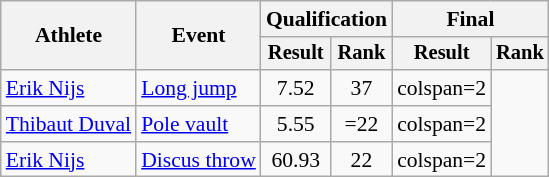<table class=wikitable style="font-size:90%; text-align:center">
<tr>
<th rowspan=2>Athlete</th>
<th rowspan=2>Event</th>
<th colspan=2>Qualification</th>
<th colspan=2>Final</th>
</tr>
<tr style=font-size:95%>
<th>Result</th>
<th>Rank</th>
<th>Result</th>
<th>Rank</th>
</tr>
<tr>
<td align=left><a href='#'>Erik Nijs</a></td>
<td align=left><a href='#'>Long jump</a></td>
<td>7.52</td>
<td>37</td>
<td>colspan=2 </td>
</tr>
<tr>
<td align=left><a href='#'>Thibaut Duval</a></td>
<td align=left><a href='#'>Pole vault</a></td>
<td>5.55</td>
<td>=22</td>
<td>colspan=2 </td>
</tr>
<tr>
<td align=left><a href='#'>Erik Nijs</a></td>
<td align=left><a href='#'>Discus throw</a></td>
<td>60.93</td>
<td>22</td>
<td>colspan=2 </td>
</tr>
</table>
